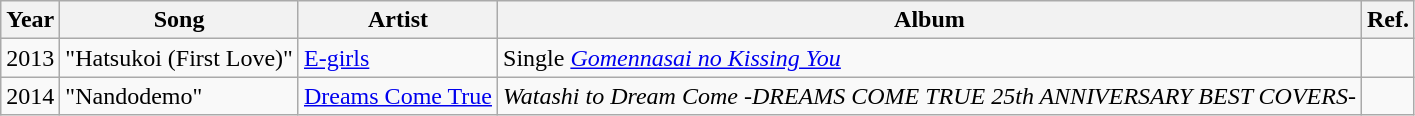<table class="wikitable">
<tr>
<th>Year</th>
<th>Song</th>
<th>Artist</th>
<th>Album</th>
<th>Ref.</th>
</tr>
<tr>
<td>2013</td>
<td>"Hatsukoi (First Love)"</td>
<td><a href='#'>E-girls</a></td>
<td>Single <em><a href='#'>Gomennasai no Kissing You</a></em></td>
<td></td>
</tr>
<tr>
<td>2014</td>
<td>"Nandodemo"</td>
<td><a href='#'>Dreams Come True</a></td>
<td><em>Watashi to Dream Come -DREAMS COME TRUE 25th ANNIVERSARY BEST COVERS-</em></td>
<td></td>
</tr>
</table>
